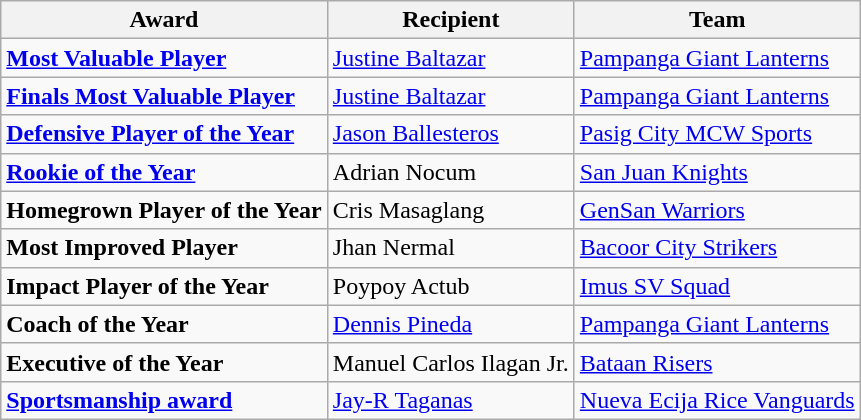<table class="wikitable">
<tr>
<th>Award</th>
<th>Recipient</th>
<th>Team</th>
</tr>
<tr>
<td><strong><a href='#'>Most Valuable Player</a></strong></td>
<td><a href='#'>Justine Baltazar</a></td>
<td><a href='#'>Pampanga Giant Lanterns</a></td>
</tr>
<tr>
<td><strong><a href='#'>Finals Most Valuable Player</a></strong></td>
<td><a href='#'>Justine Baltazar</a></td>
<td><a href='#'>Pampanga Giant Lanterns</a></td>
</tr>
<tr>
<td><strong><a href='#'>Defensive Player of the Year</a></strong></td>
<td><a href='#'>Jason Ballesteros</a></td>
<td><a href='#'>Pasig City MCW Sports</a></td>
</tr>
<tr>
<td><strong><a href='#'>Rookie of the Year</a></strong></td>
<td>Adrian Nocum</td>
<td><a href='#'>San Juan Knights</a></td>
</tr>
<tr>
<td><strong>Homegrown Player of the Year</strong></td>
<td>Cris Masaglang</td>
<td><a href='#'>GenSan Warriors</a></td>
</tr>
<tr>
<td><strong>Most Improved Player</strong></td>
<td>Jhan Nermal</td>
<td><a href='#'>Bacoor City Strikers</a></td>
</tr>
<tr>
<td><strong>Impact Player of the Year</strong></td>
<td>Poypoy Actub</td>
<td><a href='#'>Imus SV Squad</a></td>
</tr>
<tr>
<td><strong>Coach of the Year</strong></td>
<td><a href='#'>Dennis Pineda</a></td>
<td><a href='#'>Pampanga Giant Lanterns</a></td>
</tr>
<tr>
<td><strong>Executive of the Year</strong></td>
<td>Manuel Carlos Ilagan Jr.</td>
<td><a href='#'>Bataan Risers</a></td>
</tr>
<tr>
<td><strong><a href='#'>Sportsmanship award</a></strong></td>
<td><a href='#'>Jay-R Taganas</a></td>
<td><a href='#'>Nueva Ecija Rice Vanguards</a></td>
</tr>
</table>
